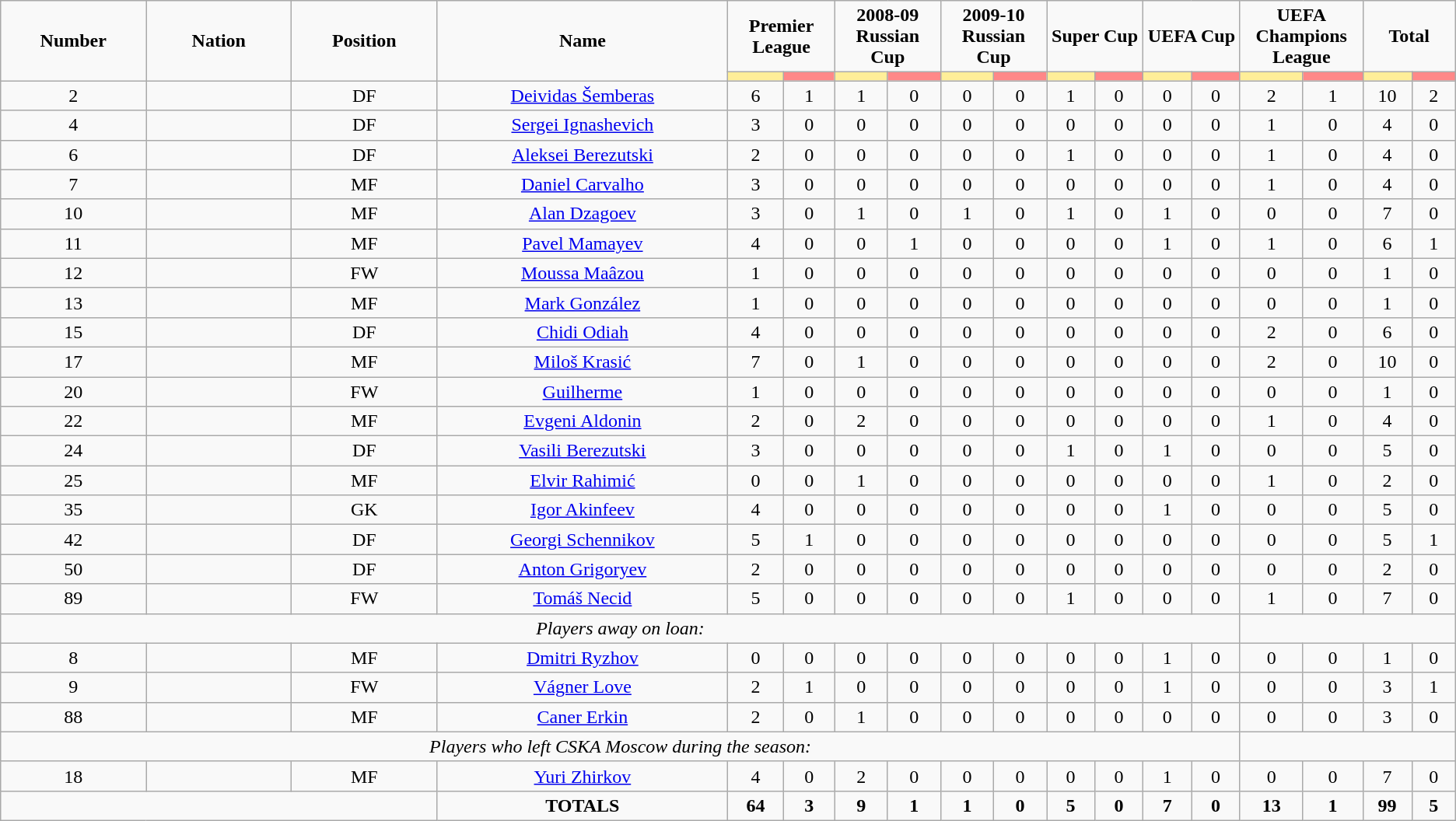<table class="wikitable" style="font-size: 100%; text-align: center;">
<tr>
<td rowspan="2" width="10%" align="center"><strong>Number</strong></td>
<td rowspan="2" width="10%" align="center"><strong>Nation</strong></td>
<td rowspan="2" width="10%" align="center"><strong>Position</strong></td>
<td rowspan="2" width="20%" align="center"><strong>Name</strong></td>
<td colspan="2" align="center"><strong>Premier League</strong></td>
<td colspan="2" align="center"><strong>2008-09 Russian Cup</strong></td>
<td colspan="2" align="center"><strong>2009-10 Russian Cup</strong></td>
<td colspan="2" align="center"><strong>Super Cup</strong></td>
<td colspan="2" align="center"><strong>UEFA Cup</strong></td>
<td colspan="2" align="center"><strong>UEFA Champions League</strong></td>
<td colspan="2" align="center"><strong>Total</strong></td>
</tr>
<tr>
<th width=60 style="background: #FFEE99"></th>
<th width=60 style="background: #FF8888"></th>
<th width=60 style="background: #FFEE99"></th>
<th width=60 style="background: #FF8888"></th>
<th width=60 style="background: #FFEE99"></th>
<th width=60 style="background: #FF8888"></th>
<th width=60 style="background: #FFEE99"></th>
<th width=60 style="background: #FF8888"></th>
<th width=60 style="background: #FFEE99"></th>
<th width=60 style="background: #FF8888"></th>
<th width=60 style="background: #FFEE99"></th>
<th width=60 style="background: #FF8888"></th>
<th width=60 style="background: #FFEE99"></th>
<th width=60 style="background: #FF8888"></th>
</tr>
<tr>
<td>2</td>
<td></td>
<td>DF</td>
<td><a href='#'>Deividas Šemberas</a></td>
<td>6</td>
<td>1</td>
<td>1</td>
<td>0</td>
<td>0</td>
<td>0</td>
<td>1</td>
<td>0</td>
<td>0</td>
<td>0</td>
<td>2</td>
<td>1</td>
<td>10</td>
<td>2</td>
</tr>
<tr>
<td>4</td>
<td></td>
<td>DF</td>
<td><a href='#'>Sergei Ignashevich</a></td>
<td>3</td>
<td>0</td>
<td>0</td>
<td>0</td>
<td>0</td>
<td>0</td>
<td>0</td>
<td>0</td>
<td>0</td>
<td>0</td>
<td>1</td>
<td>0</td>
<td>4</td>
<td>0</td>
</tr>
<tr>
<td>6</td>
<td></td>
<td>DF</td>
<td><a href='#'>Aleksei Berezutski</a></td>
<td>2</td>
<td>0</td>
<td>0</td>
<td>0</td>
<td>0</td>
<td>0</td>
<td>1</td>
<td>0</td>
<td>0</td>
<td>0</td>
<td>1</td>
<td>0</td>
<td>4</td>
<td>0</td>
</tr>
<tr>
<td>7</td>
<td></td>
<td>MF</td>
<td><a href='#'>Daniel Carvalho</a></td>
<td>3</td>
<td>0</td>
<td>0</td>
<td>0</td>
<td>0</td>
<td>0</td>
<td>0</td>
<td>0</td>
<td>0</td>
<td>0</td>
<td>1</td>
<td>0</td>
<td>4</td>
<td>0</td>
</tr>
<tr>
<td>10</td>
<td></td>
<td>MF</td>
<td><a href='#'>Alan Dzagoev</a></td>
<td>3</td>
<td>0</td>
<td>1</td>
<td>0</td>
<td>1</td>
<td>0</td>
<td>1</td>
<td>0</td>
<td>1</td>
<td>0</td>
<td>0</td>
<td>0</td>
<td>7</td>
<td>0</td>
</tr>
<tr>
<td>11</td>
<td></td>
<td>MF</td>
<td><a href='#'>Pavel Mamayev</a></td>
<td>4</td>
<td>0</td>
<td>0</td>
<td>1</td>
<td>0</td>
<td>0</td>
<td>0</td>
<td>0</td>
<td>1</td>
<td>0</td>
<td>1</td>
<td>0</td>
<td>6</td>
<td>1</td>
</tr>
<tr>
<td>12</td>
<td></td>
<td>FW</td>
<td><a href='#'>Moussa Maâzou</a></td>
<td>1</td>
<td>0</td>
<td>0</td>
<td>0</td>
<td>0</td>
<td>0</td>
<td>0</td>
<td>0</td>
<td>0</td>
<td>0</td>
<td>0</td>
<td>0</td>
<td>1</td>
<td>0</td>
</tr>
<tr>
<td>13</td>
<td></td>
<td>MF</td>
<td><a href='#'>Mark González</a></td>
<td>1</td>
<td>0</td>
<td>0</td>
<td>0</td>
<td>0</td>
<td>0</td>
<td>0</td>
<td>0</td>
<td>0</td>
<td>0</td>
<td>0</td>
<td>0</td>
<td>1</td>
<td>0</td>
</tr>
<tr>
<td>15</td>
<td></td>
<td>DF</td>
<td><a href='#'>Chidi Odiah</a></td>
<td>4</td>
<td>0</td>
<td>0</td>
<td>0</td>
<td>0</td>
<td>0</td>
<td>0</td>
<td>0</td>
<td>0</td>
<td>0</td>
<td>2</td>
<td>0</td>
<td>6</td>
<td>0</td>
</tr>
<tr>
<td>17</td>
<td></td>
<td>MF</td>
<td><a href='#'>Miloš Krasić</a></td>
<td>7</td>
<td>0</td>
<td>1</td>
<td>0</td>
<td>0</td>
<td>0</td>
<td>0</td>
<td>0</td>
<td>0</td>
<td>0</td>
<td>2</td>
<td>0</td>
<td>10</td>
<td>0</td>
</tr>
<tr>
<td>20</td>
<td></td>
<td>FW</td>
<td><a href='#'>Guilherme</a></td>
<td>1</td>
<td>0</td>
<td>0</td>
<td>0</td>
<td>0</td>
<td>0</td>
<td>0</td>
<td>0</td>
<td>0</td>
<td>0</td>
<td>0</td>
<td>0</td>
<td>1</td>
<td>0</td>
</tr>
<tr>
<td>22</td>
<td></td>
<td>MF</td>
<td><a href='#'>Evgeni Aldonin</a></td>
<td>2</td>
<td>0</td>
<td>2</td>
<td>0</td>
<td>0</td>
<td>0</td>
<td>0</td>
<td>0</td>
<td>0</td>
<td>0</td>
<td>1</td>
<td>0</td>
<td>4</td>
<td>0</td>
</tr>
<tr>
<td>24</td>
<td></td>
<td>DF</td>
<td><a href='#'>Vasili Berezutski</a></td>
<td>3</td>
<td>0</td>
<td>0</td>
<td>0</td>
<td>0</td>
<td>0</td>
<td>1</td>
<td>0</td>
<td>1</td>
<td>0</td>
<td>0</td>
<td>0</td>
<td>5</td>
<td>0</td>
</tr>
<tr>
<td>25</td>
<td></td>
<td>MF</td>
<td><a href='#'>Elvir Rahimić</a></td>
<td>0</td>
<td>0</td>
<td>1</td>
<td>0</td>
<td>0</td>
<td>0</td>
<td>0</td>
<td>0</td>
<td>0</td>
<td>0</td>
<td>1</td>
<td>0</td>
<td>2</td>
<td>0</td>
</tr>
<tr>
<td>35</td>
<td></td>
<td>GK</td>
<td><a href='#'>Igor Akinfeev</a></td>
<td>4</td>
<td>0</td>
<td>0</td>
<td>0</td>
<td>0</td>
<td>0</td>
<td>0</td>
<td>0</td>
<td>1</td>
<td>0</td>
<td>0</td>
<td>0</td>
<td>5</td>
<td>0</td>
</tr>
<tr>
<td>42</td>
<td></td>
<td>DF</td>
<td><a href='#'>Georgi Schennikov</a></td>
<td>5</td>
<td>1</td>
<td>0</td>
<td>0</td>
<td>0</td>
<td>0</td>
<td>0</td>
<td>0</td>
<td>0</td>
<td>0</td>
<td>0</td>
<td>0</td>
<td>5</td>
<td>1</td>
</tr>
<tr>
<td>50</td>
<td></td>
<td>DF</td>
<td><a href='#'>Anton Grigoryev</a></td>
<td>2</td>
<td>0</td>
<td>0</td>
<td>0</td>
<td>0</td>
<td>0</td>
<td>0</td>
<td>0</td>
<td>0</td>
<td>0</td>
<td>0</td>
<td>0</td>
<td>2</td>
<td>0</td>
</tr>
<tr>
<td>89</td>
<td></td>
<td>FW</td>
<td><a href='#'>Tomáš Necid</a></td>
<td>5</td>
<td>0</td>
<td>0</td>
<td>0</td>
<td>0</td>
<td>0</td>
<td>1</td>
<td>0</td>
<td>0</td>
<td>0</td>
<td>1</td>
<td>0</td>
<td>7</td>
<td>0</td>
</tr>
<tr>
<td colspan="14"><em>Players away on loan:</em></td>
</tr>
<tr>
<td>8</td>
<td></td>
<td>MF</td>
<td><a href='#'>Dmitri Ryzhov</a></td>
<td>0</td>
<td>0</td>
<td>0</td>
<td>0</td>
<td>0</td>
<td>0</td>
<td>0</td>
<td>0</td>
<td>1</td>
<td>0</td>
<td>0</td>
<td>0</td>
<td>1</td>
<td>0</td>
</tr>
<tr>
<td>9</td>
<td></td>
<td>FW</td>
<td><a href='#'>Vágner Love</a></td>
<td>2</td>
<td>1</td>
<td>0</td>
<td>0</td>
<td>0</td>
<td>0</td>
<td>0</td>
<td>0</td>
<td>1</td>
<td>0</td>
<td>0</td>
<td>0</td>
<td>3</td>
<td>1</td>
</tr>
<tr>
<td>88</td>
<td></td>
<td>MF</td>
<td><a href='#'>Caner Erkin</a></td>
<td>2</td>
<td>0</td>
<td>1</td>
<td>0</td>
<td>0</td>
<td>0</td>
<td>0</td>
<td>0</td>
<td>0</td>
<td>0</td>
<td>0</td>
<td>0</td>
<td>3</td>
<td>0</td>
</tr>
<tr>
<td colspan="14"><em>Players who left CSKA Moscow during the season:</em></td>
</tr>
<tr>
<td>18</td>
<td></td>
<td>MF</td>
<td><a href='#'>Yuri Zhirkov</a></td>
<td>4</td>
<td>0</td>
<td>2</td>
<td>0</td>
<td>0</td>
<td>0</td>
<td>0</td>
<td>0</td>
<td>1</td>
<td>0</td>
<td>0</td>
<td>0</td>
<td>7</td>
<td>0</td>
</tr>
<tr>
<td colspan="3"></td>
<td><strong>TOTALS</strong></td>
<td><strong>64</strong></td>
<td><strong>3</strong></td>
<td><strong>9</strong></td>
<td><strong>1</strong></td>
<td><strong>1</strong></td>
<td><strong>0</strong></td>
<td><strong>5</strong></td>
<td><strong>0</strong></td>
<td><strong>7</strong></td>
<td><strong>0</strong></td>
<td><strong>13</strong></td>
<td><strong>1</strong></td>
<td><strong>99</strong></td>
<td><strong>5</strong></td>
</tr>
</table>
